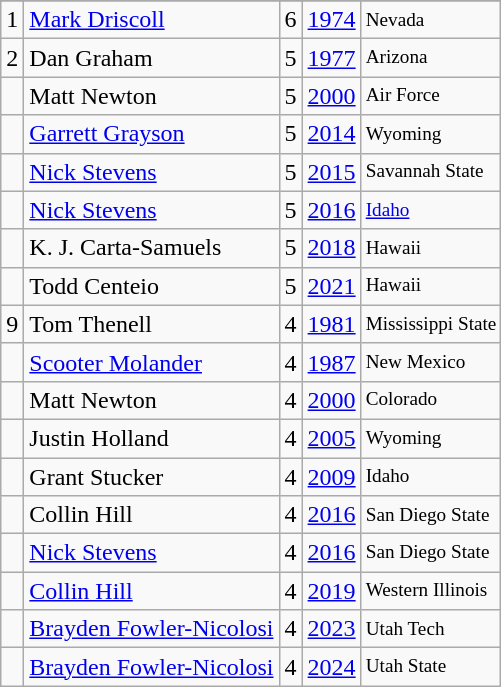<table class="wikitable">
<tr>
</tr>
<tr>
<td>1</td>
<td><a href='#'>Mark Driscoll</a></td>
<td>6</td>
<td><a href='#'>1974</a></td>
<td style="font-size:80%;">Nevada</td>
</tr>
<tr>
<td>2</td>
<td>Dan Graham</td>
<td>5</td>
<td><a href='#'>1977</a></td>
<td style="font-size:80%;">Arizona</td>
</tr>
<tr>
<td></td>
<td>Matt Newton</td>
<td>5</td>
<td><a href='#'>2000</a></td>
<td style="font-size:80%;">Air Force</td>
</tr>
<tr>
<td></td>
<td><a href='#'>Garrett Grayson</a></td>
<td>5</td>
<td><a href='#'>2014</a></td>
<td style="font-size:80%;">Wyoming</td>
</tr>
<tr>
<td></td>
<td><a href='#'>Nick Stevens</a></td>
<td>5</td>
<td><a href='#'>2015</a></td>
<td style="font-size:80%;">Savannah State</td>
</tr>
<tr>
<td></td>
<td><a href='#'>Nick Stevens</a></td>
<td>5</td>
<td><a href='#'>2016</a></td>
<td style="font-size:80%;"><a href='#'>Idaho</a></td>
</tr>
<tr>
<td></td>
<td>K. J. Carta-Samuels</td>
<td>5</td>
<td><a href='#'>2018</a></td>
<td style="font-size:80%;">Hawaii</td>
</tr>
<tr>
<td></td>
<td>Todd Centeio</td>
<td>5</td>
<td><a href='#'>2021</a></td>
<td style="font-size:80%;">Hawaii</td>
</tr>
<tr>
<td>9</td>
<td>Tom Thenell</td>
<td>4</td>
<td><a href='#'>1981</a></td>
<td style="font-size:80%;">Mississippi State</td>
</tr>
<tr>
<td></td>
<td><a href='#'>Scooter Molander</a></td>
<td>4</td>
<td><a href='#'>1987</a></td>
<td style="font-size:80%;">New Mexico</td>
</tr>
<tr>
<td></td>
<td>Matt Newton</td>
<td>4</td>
<td><a href='#'>2000</a></td>
<td style="font-size:80%;">Colorado</td>
</tr>
<tr>
<td></td>
<td>Justin Holland</td>
<td>4</td>
<td><a href='#'>2005</a></td>
<td style="font-size:80%;">Wyoming</td>
</tr>
<tr>
<td></td>
<td>Grant Stucker</td>
<td>4</td>
<td><a href='#'>2009</a></td>
<td style="font-size:80%;">Idaho</td>
</tr>
<tr>
<td></td>
<td>Collin Hill</td>
<td>4</td>
<td><a href='#'>2016</a></td>
<td style="font-size:80%;">San Diego State</td>
</tr>
<tr>
<td></td>
<td><a href='#'>Nick Stevens</a></td>
<td>4</td>
<td><a href='#'>2016</a></td>
<td style="font-size:80%;">San Diego State</td>
</tr>
<tr>
<td></td>
<td><a href='#'>Collin Hill</a></td>
<td>4</td>
<td><a href='#'>2019</a></td>
<td style="font-size:80%;">Western Illinois</td>
</tr>
<tr>
<td></td>
<td><a href='#'>Brayden Fowler-Nicolosi</a></td>
<td>4</td>
<td><a href='#'>2023</a></td>
<td style="font-size:80%;">Utah Tech</td>
</tr>
<tr>
<td></td>
<td><a href='#'>Brayden Fowler-Nicolosi</a></td>
<td>4</td>
<td><a href='#'>2024</a></td>
<td style="font-size:80%;">Utah State</td>
</tr>
</table>
